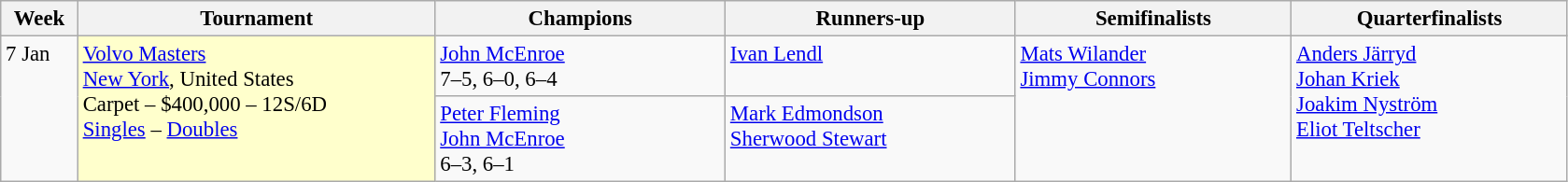<table class=wikitable style=font-size:95%>
<tr>
<th style="width:48px;">Week</th>
<th style="width:248px;">Tournament</th>
<th style="width:200px;">Champions</th>
<th style="width:200px;">Runners-up</th>
<th style="width:190px;">Semifinalists</th>
<th style="width:190px;">Quarterfinalists</th>
</tr>
<tr valign=top>
<td rowspan=2>7 Jan</td>
<td style="background:#FFFFCC;" rowspan="2"><a href='#'>Volvo Masters</a><br> <a href='#'>New York</a>, United States<br>Carpet – $400,000 – 12S/6D<br><a href='#'>Singles</a> – <a href='#'>Doubles</a></td>
<td> <a href='#'>John McEnroe</a><br>7–5, 6–0, 6–4</td>
<td> <a href='#'>Ivan Lendl</a></td>
<td rowspan=2> <a href='#'>Mats Wilander</a> <br>  <a href='#'>Jimmy Connors</a></td>
<td rowspan=2> <a href='#'>Anders Järryd</a> <br>  <a href='#'>Johan Kriek</a> <br>  <a href='#'>Joakim Nyström</a> <br>  <a href='#'>Eliot Teltscher</a></td>
</tr>
<tr valign=top>
<td> <a href='#'>Peter Fleming</a><br> <a href='#'>John McEnroe</a><br>6–3, 6–1</td>
<td> <a href='#'>Mark Edmondson</a><br> <a href='#'>Sherwood Stewart</a></td>
</tr>
</table>
